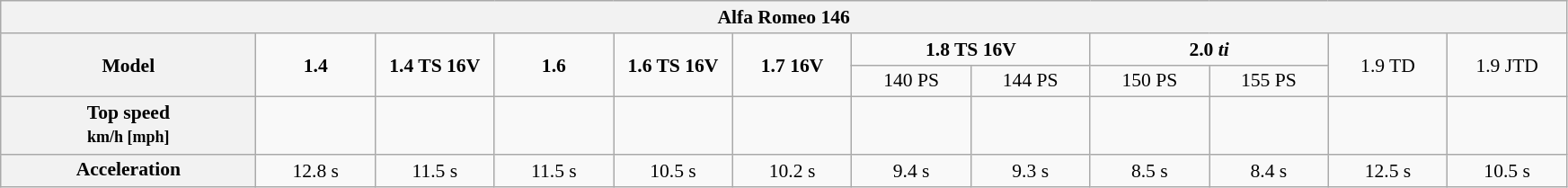<table class="wikitable" style="text-align:center; font-size:90%; width:92%">
<tr>
<th colspan=12>Alfa Romeo 146</th>
</tr>
<tr>
<th rowspan="2" style="width:15%;">Model</th>
<td rowspan="2" style="width:7%;"><strong>1.4</strong></td>
<td rowspan="2" style="width:7%;"><strong>1.4 TS 16V</strong></td>
<td rowspan="2" style="width:7%;"><strong>1.6</strong></td>
<td rowspan="2" style="width:7%;"><strong>1.6 TS 16V</strong></td>
<td rowspan="2" style="width:7%;"><strong>1.7 16V</strong></td>
<td colspan=2><strong>1.8 TS 16V</strong></td>
<td colspan=2><strong>2.0 <em>ti<strong><em></td>
<td rowspan="2" style="width:7%;"></strong>1.9 TD<strong></td>
<td rowspan="2" style="width:7%;"></strong>1.9 JTD<strong></td>
</tr>
<tr>
<td width=7%>140 PS</td>
<td width=7%>144 PS</td>
<td width=7%>150 PS</td>
<td width=7%>155 PS</td>
</tr>
<tr>
<th style="line-height:1.2em;">Top speed<br><small>km/h [mph]</small></th>
<td></td>
<td></td>
<td></td>
<td></td>
<td></td>
<td></td>
<td></td>
<td></td>
<td></td>
<td></td>
<td></td>
</tr>
<tr>
<th style="line-height:1.2em;">Acceleration<br><small> </small></th>
<td>12.8 s</td>
<td>11.5 s</td>
<td>11.5 s</td>
<td>10.5 s</td>
<td>10.2 s</td>
<td>9.4 s</td>
<td>9.3 s</td>
<td>8.5 s</td>
<td>8.4 s</td>
<td>12.5 s</td>
<td>10.5 s</td>
</tr>
</table>
